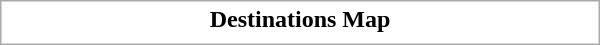<table class="collapsible collapsed" style="border:1px #aaa solid; width:25em; margin:0.2em auto">
<tr>
<th>Destinations Map</th>
</tr>
<tr>
<td></td>
</tr>
</table>
